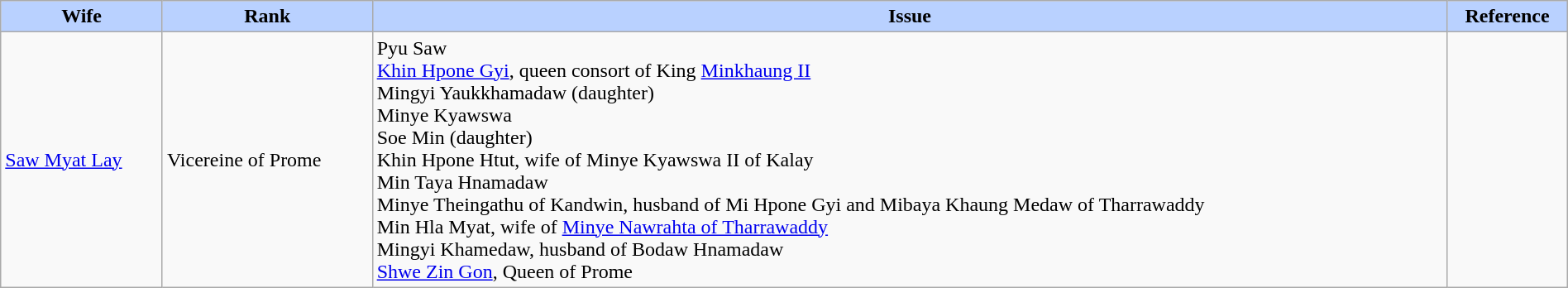<table width=100% class="wikitable">
<tr>
<th style="background-color:#B9D1FF">Wife</th>
<th style="background-color:#B9D1FF">Rank</th>
<th style="background-color:#B9D1FF">Issue</th>
<th style="background-color:#B9D1FF">Reference</th>
</tr>
<tr>
<td><a href='#'>Saw Myat Lay</a></td>
<td>Vicereine of Prome</td>
<td>Pyu Saw <br> <a href='#'>Khin Hpone Gyi</a>, queen consort of King <a href='#'>Minkhaung II</a> <br> Mingyi Yaukkhamadaw (daughter) <br> Minye Kyawswa <br> Soe Min (daughter) <br> Khin Hpone Htut, wife of Minye Kyawswa II of Kalay <br> Min Taya Hnamadaw <br> Minye Theingathu of Kandwin, husband of Mi Hpone Gyi and Mibaya Khaung Medaw of Tharrawaddy <br> Min Hla Myat, wife of <a href='#'>Minye Nawrahta of Tharrawaddy</a> <br> Mingyi Khamedaw, husband of Bodaw Hnamadaw <br> <a href='#'>Shwe Zin Gon</a>, Queen of Prome</td>
<td></td>
</tr>
</table>
